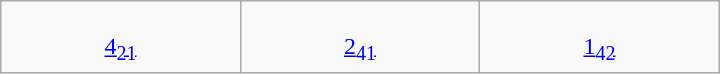<table class=wikitable align=right width=480>
<tr align=center>
<td><br><a href='#'>4<sub>21</sub></a><br></td>
<td><br><a href='#'>2<sub>41</sub></a><br></td>
<td><br><a href='#'>1<sub>42</sub></a><br></td>
</tr>
</table>
